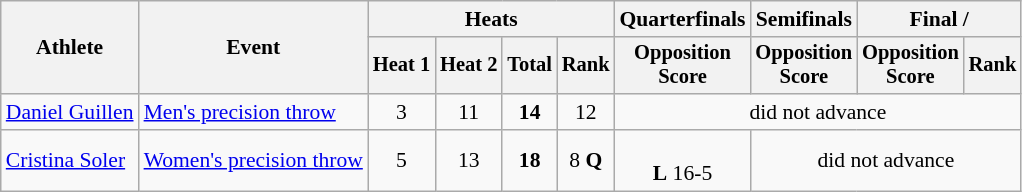<table class=wikitable style="font-size:90%">
<tr>
<th rowspan="2">Athlete</th>
<th rowspan="2">Event</th>
<th colspan="4">Heats</th>
<th>Quarterfinals</th>
<th>Semifinals</th>
<th colspan=2>Final / </th>
</tr>
<tr style="font-size:95%">
<th>Heat 1</th>
<th>Heat 2</th>
<th>Total</th>
<th>Rank</th>
<th>Opposition<br>Score</th>
<th>Opposition<br>Score</th>
<th>Opposition<br>Score</th>
<th>Rank</th>
</tr>
<tr align="center">
<td align="left"><a href='#'>Daniel Guillen</a></td>
<td align="left"><a href='#'>Men's precision throw</a></td>
<td>3</td>
<td>11</td>
<td><strong>14</strong></td>
<td>12</td>
<td colspan="4">did not advance</td>
</tr>
<tr align="center">
<td align="left"><a href='#'>Cristina Soler</a></td>
<td align="left"><a href='#'>Women's precision throw</a></td>
<td>5</td>
<td>13</td>
<td><strong>18</strong></td>
<td>8 <strong>Q</strong></td>
<td><br><strong>L</strong> 16-5</td>
<td colspan="3">did not advance</td>
</tr>
</table>
